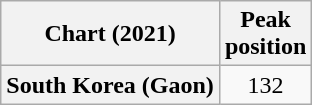<table class="wikitable plainrowheaders" style="text-align:center">
<tr>
<th scope="col">Chart (2021)</th>
<th scope="col">Peak<br>position</th>
</tr>
<tr>
<th scope="row">South Korea (Gaon)</th>
<td>132</td>
</tr>
</table>
